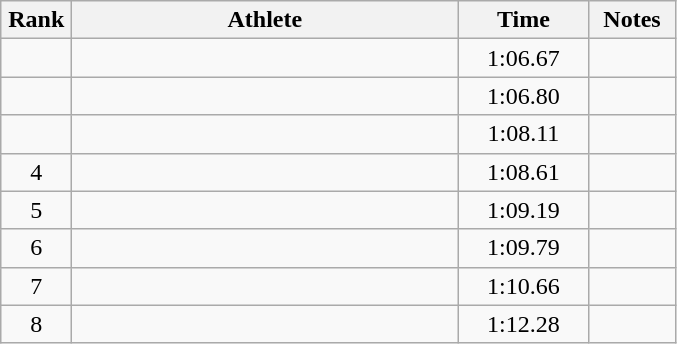<table class="wikitable" style="text-align:center">
<tr>
<th width=40>Rank</th>
<th width=250>Athlete</th>
<th width=80>Time</th>
<th width=50>Notes</th>
</tr>
<tr>
<td></td>
<td align=left></td>
<td>1:06.67</td>
<td></td>
</tr>
<tr>
<td></td>
<td align=left></td>
<td>1:06.80</td>
<td></td>
</tr>
<tr>
<td></td>
<td align=left></td>
<td>1:08.11</td>
<td></td>
</tr>
<tr>
<td>4</td>
<td align=left></td>
<td>1:08.61</td>
<td></td>
</tr>
<tr>
<td>5</td>
<td align=left></td>
<td>1:09.19</td>
<td></td>
</tr>
<tr>
<td>6</td>
<td align=left></td>
<td>1:09.79</td>
<td></td>
</tr>
<tr>
<td>7</td>
<td align=left></td>
<td>1:10.66</td>
<td></td>
</tr>
<tr>
<td>8</td>
<td align=left></td>
<td>1:12.28</td>
<td></td>
</tr>
</table>
